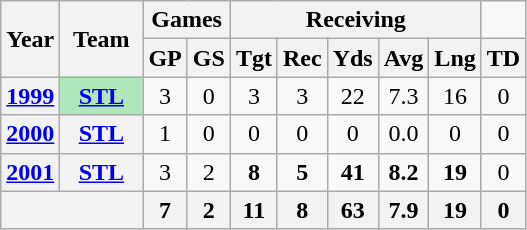<table class="wikitable" style="text-align:center">
<tr>
<th rowspan="2">Year</th>
<th rowspan="2">Team</th>
<th colspan="2">Games</th>
<th colspan="5">Receiving</th>
</tr>
<tr>
<th>GP</th>
<th>GS</th>
<th>Tgt</th>
<th>Rec</th>
<th>Yds</th>
<th>Avg</th>
<th>Lng</th>
<th>TD</th>
</tr>
<tr>
<th><a href='#'>1999</a></th>
<th style="background:#afe6ba; width:3em;"><a href='#'>STL</a></th>
<td>3</td>
<td>0</td>
<td>3</td>
<td>3</td>
<td>22</td>
<td>7.3</td>
<td>16</td>
<td>0</td>
</tr>
<tr>
<th><a href='#'>2000</a></th>
<th><a href='#'>STL</a></th>
<td>1</td>
<td>0</td>
<td>0</td>
<td>0</td>
<td>0</td>
<td>0.0</td>
<td>0</td>
<td>0</td>
</tr>
<tr>
<th><a href='#'>2001</a></th>
<th><a href='#'>STL</a></th>
<td>3</td>
<td>2</td>
<td><strong>8</strong></td>
<td><strong>5</strong></td>
<td><strong>41</strong></td>
<td><strong>8.2</strong></td>
<td><strong>19</strong></td>
<td>0</td>
</tr>
<tr>
<th colspan="2"></th>
<th>7</th>
<th>2</th>
<th>11</th>
<th>8</th>
<th>63</th>
<th>7.9</th>
<th>19</th>
<th>0</th>
</tr>
</table>
